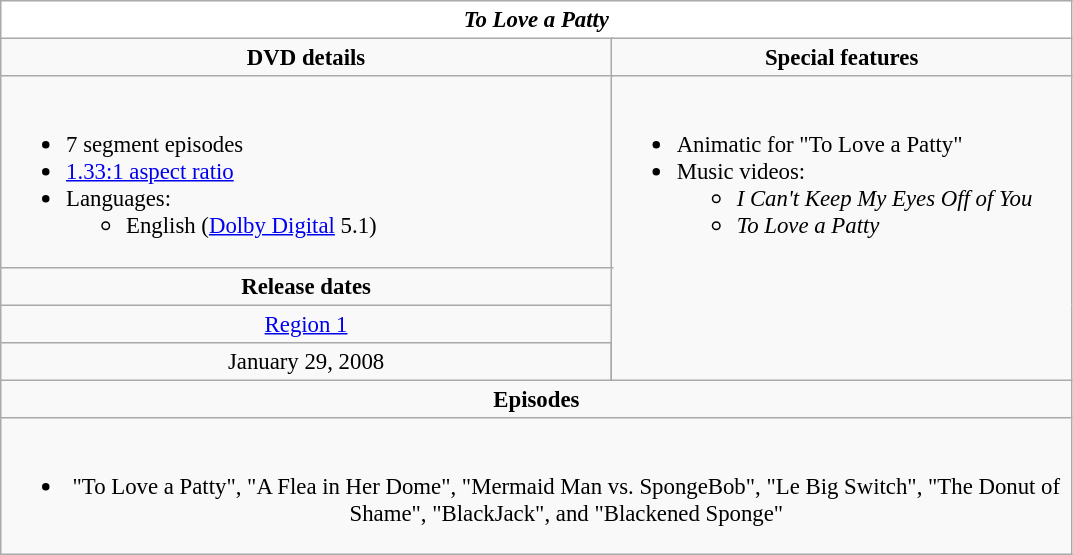<table class="wikitable" style="font-size: 95%;">
<tr style="background:#FFF; color:#000;">
<td colspan="4" align="center"><strong><em>To Love a Patty</em></strong></td>
</tr>
<tr valign="top">
<td style="text-align:center; width:400px;" colspan="3"><strong>DVD details</strong></td>
<td style="width:300px; text-align:center;"><strong>Special features</strong></td>
</tr>
<tr valign="top">
<td colspan="3" style="text-align:left; width:400px;"><br><ul><li>7 segment episodes</li><li><a href='#'>1.33:1 aspect ratio</a></li><li>Languages:<ul><li>English (<a href='#'>Dolby Digital</a> 5.1)</li></ul></li></ul></td>
<td rowspan="4" style="text-align:left; width:300px;"><br><ul><li>Animatic for "To Love a Patty"</li><li>Music videos:<ul><li><em>I Can't Keep My Eyes Off of You</em></li><li><em>To Love a Patty</em></li></ul></li></ul></td>
</tr>
<tr>
<td colspan="3" style="text-align:center;"><strong>Release dates</strong></td>
</tr>
<tr>
<td colspan="3" style="text-align:center;"><a href='#'>Region 1</a></td>
</tr>
<tr style="text-align:center;">
<td>January 29, 2008</td>
</tr>
<tr>
<td style="text-align:center; width:400px;" colspan="4"><strong>Episodes</strong></td>
</tr>
<tr>
<td style="text-align:center; width:400px;" colspan="4"><br><ul><li>"To Love a Patty", "A Flea in Her Dome", "Mermaid Man vs. SpongeBob", "Le Big Switch", "The Donut of Shame", "BlackJack", and "Blackened Sponge"</li></ul></td>
</tr>
</table>
